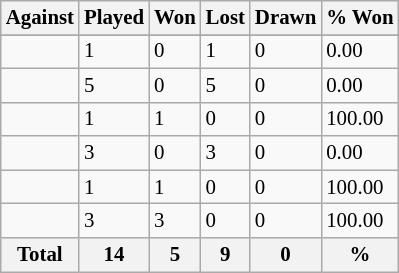<table class="sortable wikitable" style="font-size: 87%;">
<tr>
<th>Against</th>
<th>Played</th>
<th>Won</th>
<th>Lost</th>
<th>Drawn</th>
<th>% Won</th>
</tr>
<tr bgcolor="#d0ffd0" align="center">
</tr>
<tr>
<td align="left"></td>
<td>1</td>
<td>0</td>
<td>1</td>
<td>0</td>
<td>0.00</td>
</tr>
<tr>
<td align="left"></td>
<td>5</td>
<td>0</td>
<td>5</td>
<td>0</td>
<td>0.00</td>
</tr>
<tr>
<td align="left"></td>
<td>1</td>
<td>1</td>
<td>0</td>
<td>0</td>
<td>100.00</td>
</tr>
<tr>
<td align="left"></td>
<td>3</td>
<td>0</td>
<td>3</td>
<td>0</td>
<td>0.00</td>
</tr>
<tr>
<td align="left"></td>
<td>1</td>
<td>1</td>
<td>0</td>
<td>0</td>
<td>100.00</td>
</tr>
<tr>
<td align="left"></td>
<td>3</td>
<td>3</td>
<td>0</td>
<td>0</td>
<td>100.00</td>
</tr>
<tr>
<th>Total</th>
<th><strong>14</strong></th>
<th><strong>5</strong></th>
<th><strong>9</strong></th>
<th><strong>0</strong></th>
<th><strong>%</strong></th>
</tr>
</table>
